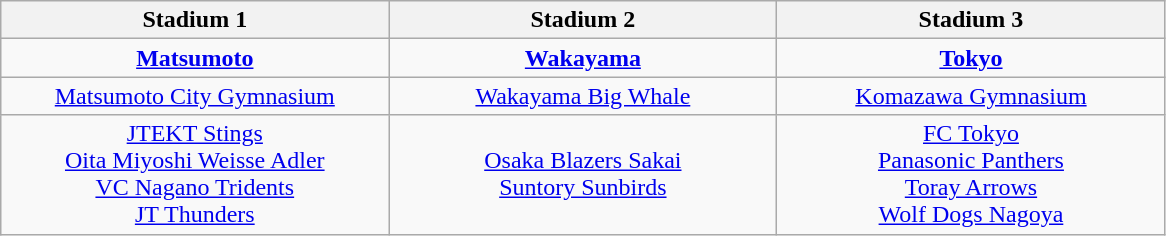<table class=wikitable style=text-align:center>
<tr>
<th width=25%>Stadium 1</th>
<th width=25%>Stadium 2</th>
<th width=25%>Stadium 3</th>
</tr>
<tr>
<td><strong><a href='#'>Matsumoto</a></strong></td>
<td><strong><a href='#'>Wakayama</a></strong></td>
<td><strong><a href='#'>Tokyo</a></strong></td>
</tr>
<tr>
<td><a href='#'>Matsumoto City Gymnasium</a></td>
<td><a href='#'>Wakayama Big Whale</a></td>
<td><a href='#'>Komazawa Gymnasium</a></td>
</tr>
<tr>
<td><a href='#'>JTEKT Stings</a><br><a href='#'>Oita Miyoshi Weisse Adler</a><br><a href='#'>VC Nagano Tridents</a><br><a href='#'>JT Thunders</a></td>
<td><a href='#'>Osaka Blazers Sakai</a><br><a href='#'>Suntory Sunbirds</a></td>
<td><a href='#'>FC Tokyo</a><br><a href='#'>Panasonic Panthers</a><br><a href='#'>Toray Arrows</a><br><a href='#'>Wolf Dogs Nagoya</a></td>
</tr>
</table>
